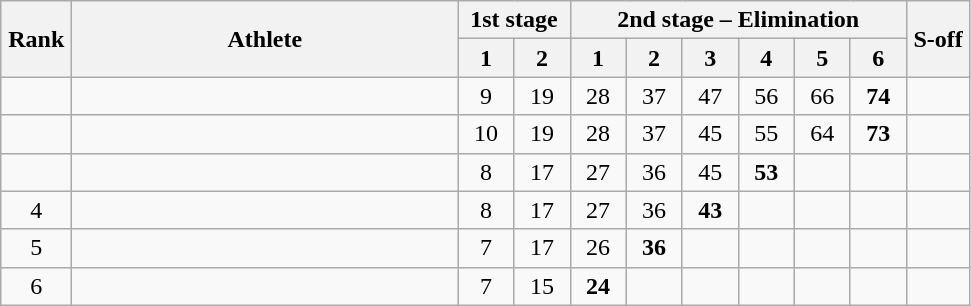<table class="wikitable" style="text-align:center">
<tr>
<th rowspan=2 width=40>Rank</th>
<th rowspan=2 width=250>Athlete</th>
<th colspan=2>1st stage</th>
<th colspan=6>2nd stage – Elimination</th>
<th rowspan=2 width=35>S-off</th>
</tr>
<tr>
<th width=30>1</th>
<th width=30>2</th>
<th width=30>1</th>
<th width=30>2</th>
<th width=30>3</th>
<th width=30>4</th>
<th width=30>5</th>
<th width=30>6</th>
</tr>
<tr>
<td></td>
<td align=left></td>
<td>9</td>
<td>19</td>
<td>28</td>
<td>37</td>
<td>47</td>
<td>56</td>
<td>66</td>
<td><strong>74</strong></td>
<td></td>
</tr>
<tr>
<td></td>
<td align=left></td>
<td>10</td>
<td>19</td>
<td>28</td>
<td>37</td>
<td>45</td>
<td>55</td>
<td>64</td>
<td><strong>73</strong></td>
<td></td>
</tr>
<tr>
<td></td>
<td align=left></td>
<td>8</td>
<td>17</td>
<td>27</td>
<td>36</td>
<td>45</td>
<td><strong>53</strong></td>
<td></td>
<td></td>
<td></td>
</tr>
<tr>
<td>4</td>
<td align=left></td>
<td>8</td>
<td>17</td>
<td>27</td>
<td>36</td>
<td><strong>43</strong></td>
<td></td>
<td></td>
<td></td>
<td></td>
</tr>
<tr>
<td>5</td>
<td align=left></td>
<td>7</td>
<td>17</td>
<td>26</td>
<td><strong>36</strong></td>
<td></td>
<td></td>
<td></td>
<td></td>
<td></td>
</tr>
<tr>
<td>6</td>
<td align=left></td>
<td>7</td>
<td>15</td>
<td><strong>24</strong></td>
<td></td>
<td></td>
<td></td>
<td></td>
<td></td>
<td></td>
</tr>
</table>
